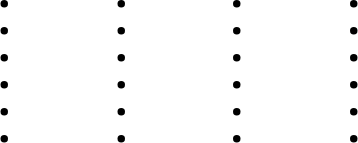<table>
<tr>
<td valign="top" width=20%><br><ul><li></li><li></li><li></li><li></li><li></li><li></li></ul></td>
<td valign="top" width=8%></td>
<td valign="top" width=20%><br><ul><li></li><li></li><li></li><li></li><li></li><li></li></ul></td>
<td valign="top" width=8%></td>
<td valign="top" width=20%><br><ul><li></li><li></li><li></li><li></li><li></li><li></li></ul></td>
<td valign="top" width=8%></td>
<td valign="top" width=20%><br><ul><li></li><li></li><li></li><li></li><li></li><li></li></ul></td>
</tr>
</table>
